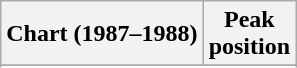<table class="wikitable sortable plainrowheaders">
<tr>
<th scope="col">Chart (1987–1988)</th>
<th scope="col">Peak<br>position</th>
</tr>
<tr>
</tr>
<tr>
</tr>
<tr>
</tr>
</table>
